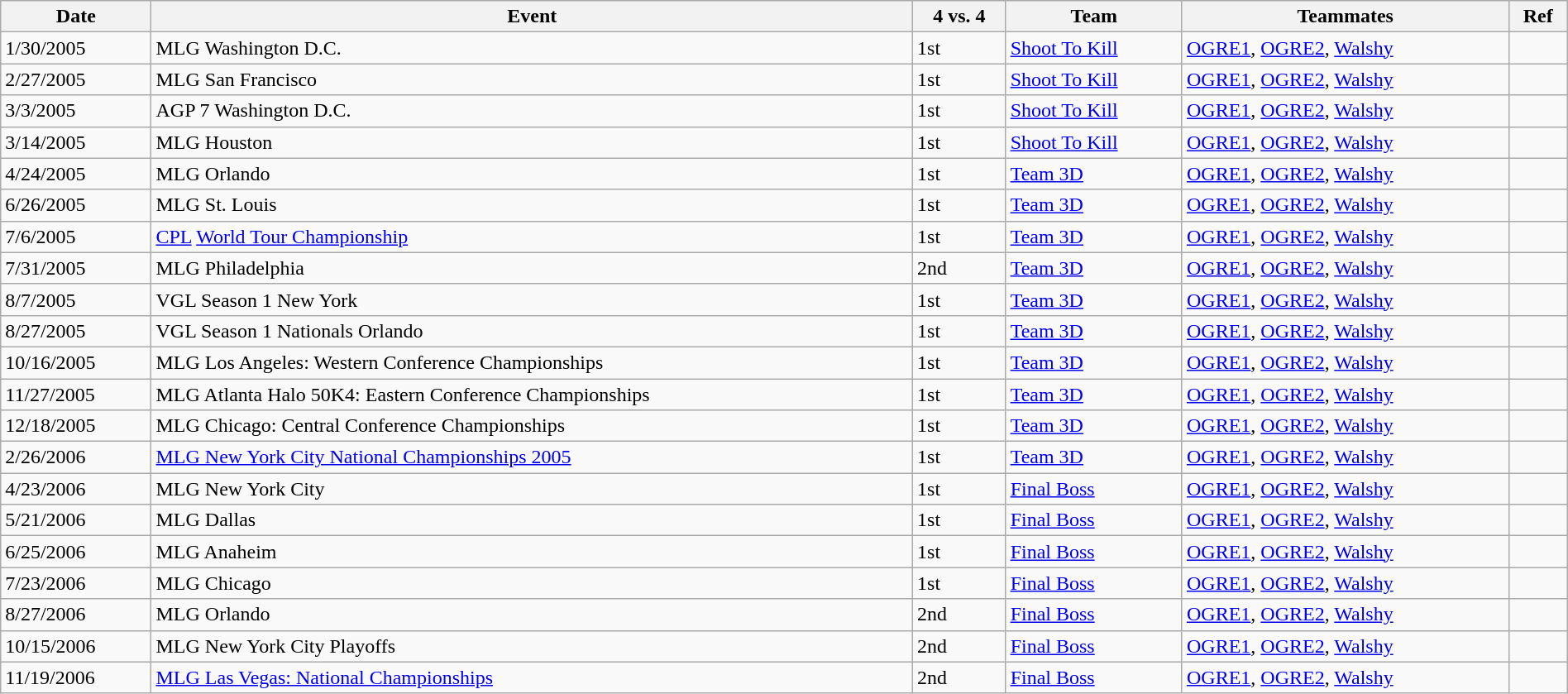<table class="sortable wikitable" style="width:100%;">
<tr>
<th>Date</th>
<th>Event</th>
<th>4 vs. 4</th>
<th>Team</th>
<th>Teammates</th>
<th>Ref</th>
</tr>
<tr>
<td>1/30/2005</td>
<td>MLG Washington D.C.</td>
<td>1st</td>
<td><a href='#'>Shoot To Kill</a></td>
<td><a href='#'>OGRE1</a>, <a href='#'>OGRE2</a>, <a href='#'>Walshy</a></td>
<td></td>
</tr>
<tr>
<td>2/27/2005</td>
<td>MLG San Francisco</td>
<td>1st</td>
<td><a href='#'>Shoot To Kill</a></td>
<td><a href='#'>OGRE1</a>, <a href='#'>OGRE2</a>, <a href='#'>Walshy</a></td>
<td></td>
</tr>
<tr>
<td>3/3/2005</td>
<td>AGP 7 Washington D.C.</td>
<td>1st</td>
<td><a href='#'>Shoot To Kill</a></td>
<td><a href='#'>OGRE1</a>, <a href='#'>OGRE2</a>, <a href='#'>Walshy</a></td>
<td></td>
</tr>
<tr>
<td>3/14/2005</td>
<td>MLG Houston</td>
<td>1st</td>
<td><a href='#'>Shoot To Kill</a></td>
<td><a href='#'>OGRE1</a>, <a href='#'>OGRE2</a>, <a href='#'>Walshy</a></td>
<td></td>
</tr>
<tr>
<td>4/24/2005</td>
<td>MLG Orlando</td>
<td>1st</td>
<td><a href='#'>Team 3D</a></td>
<td><a href='#'>OGRE1</a>, <a href='#'>OGRE2</a>, <a href='#'>Walshy</a></td>
<td></td>
</tr>
<tr>
<td>6/26/2005</td>
<td>MLG St. Louis</td>
<td>1st</td>
<td><a href='#'>Team 3D</a></td>
<td><a href='#'>OGRE1</a>, <a href='#'>OGRE2</a>, <a href='#'>Walshy</a></td>
<td></td>
</tr>
<tr>
<td>7/6/2005</td>
<td><a href='#'>CPL</a> <a href='#'>World Tour Championship</a></td>
<td>1st</td>
<td><a href='#'>Team 3D</a></td>
<td><a href='#'>OGRE1</a>, <a href='#'>OGRE2</a>, <a href='#'>Walshy</a></td>
<td></td>
</tr>
<tr>
<td>7/31/2005</td>
<td>MLG Philadelphia</td>
<td>2nd</td>
<td><a href='#'>Team 3D</a></td>
<td><a href='#'>OGRE1</a>, <a href='#'>OGRE2</a>, <a href='#'>Walshy</a></td>
<td></td>
</tr>
<tr>
<td>8/7/2005</td>
<td>VGL Season 1 New York</td>
<td>1st</td>
<td><a href='#'>Team 3D</a></td>
<td><a href='#'>OGRE1</a>, <a href='#'>OGRE2</a>, <a href='#'>Walshy</a></td>
<td></td>
</tr>
<tr>
<td>8/27/2005</td>
<td>VGL Season 1 Nationals Orlando</td>
<td>1st</td>
<td><a href='#'>Team 3D</a></td>
<td><a href='#'>OGRE1</a>, <a href='#'>OGRE2</a>, <a href='#'>Walshy</a></td>
<td></td>
</tr>
<tr>
<td>10/16/2005</td>
<td>MLG Los Angeles: Western Conference Championships</td>
<td>1st</td>
<td><a href='#'>Team 3D</a></td>
<td><a href='#'>OGRE1</a>, <a href='#'>OGRE2</a>, <a href='#'>Walshy</a></td>
<td></td>
</tr>
<tr>
<td>11/27/2005</td>
<td>MLG Atlanta Halo 50K4: Eastern Conference Championships</td>
<td>1st</td>
<td><a href='#'>Team 3D</a></td>
<td><a href='#'>OGRE1</a>, <a href='#'>OGRE2</a>, <a href='#'>Walshy</a></td>
<td></td>
</tr>
<tr>
<td>12/18/2005</td>
<td>MLG Chicago: Central Conference Championships</td>
<td>1st</td>
<td><a href='#'>Team 3D</a></td>
<td><a href='#'>OGRE1</a>, <a href='#'>OGRE2</a>, <a href='#'>Walshy</a></td>
<td></td>
</tr>
<tr>
<td>2/26/2006</td>
<td><a href='#'>MLG New York City National Championships 2005</a></td>
<td>1st</td>
<td><a href='#'>Team 3D</a></td>
<td><a href='#'>OGRE1</a>, <a href='#'>OGRE2</a>, <a href='#'>Walshy</a></td>
<td></td>
</tr>
<tr>
<td>4/23/2006</td>
<td>MLG New York City</td>
<td>1st</td>
<td><a href='#'>Final Boss</a></td>
<td><a href='#'>OGRE1</a>, <a href='#'>OGRE2</a>, <a href='#'>Walshy</a></td>
<td></td>
</tr>
<tr>
<td>5/21/2006</td>
<td>MLG Dallas</td>
<td>1st</td>
<td><a href='#'>Final Boss</a></td>
<td><a href='#'>OGRE1</a>, <a href='#'>OGRE2</a>, <a href='#'>Walshy</a></td>
<td></td>
</tr>
<tr>
<td>6/25/2006</td>
<td>MLG Anaheim</td>
<td>1st</td>
<td><a href='#'>Final Boss</a></td>
<td><a href='#'>OGRE1</a>, <a href='#'>OGRE2</a>, <a href='#'>Walshy</a></td>
<td></td>
</tr>
<tr>
<td>7/23/2006</td>
<td>MLG Chicago</td>
<td>1st</td>
<td><a href='#'>Final Boss</a></td>
<td><a href='#'>OGRE1</a>, <a href='#'>OGRE2</a>, <a href='#'>Walshy</a></td>
<td></td>
</tr>
<tr>
<td>8/27/2006</td>
<td>MLG Orlando</td>
<td>2nd</td>
<td><a href='#'>Final Boss</a></td>
<td><a href='#'>OGRE1</a>, <a href='#'>OGRE2</a>, <a href='#'>Walshy</a></td>
<td></td>
</tr>
<tr>
<td>10/15/2006</td>
<td>MLG New York City Playoffs</td>
<td>2nd</td>
<td><a href='#'>Final Boss</a></td>
<td><a href='#'>OGRE1</a>, <a href='#'>OGRE2</a>, <a href='#'>Walshy</a></td>
<td></td>
</tr>
<tr>
<td>11/19/2006</td>
<td><a href='#'>MLG Las Vegas: National Championships</a></td>
<td>2nd</td>
<td><a href='#'>Final Boss</a></td>
<td><a href='#'>OGRE1</a>, <a href='#'>OGRE2</a>, <a href='#'>Walshy</a></td>
<td></td>
</tr>
</table>
